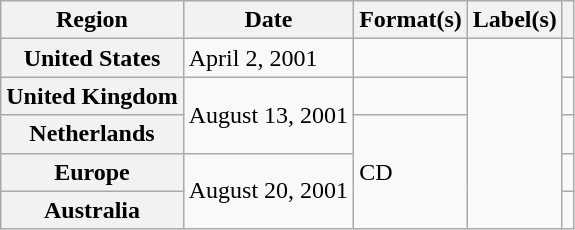<table class="wikitable plainrowheaders">
<tr>
<th scope="col">Region</th>
<th scope="col">Date</th>
<th scope="col">Format(s)</th>
<th scope="col">Label(s)</th>
<th scope="col"></th>
</tr>
<tr>
<th scope="row">United States</th>
<td>April 2, 2001</td>
<td></td>
<td rowspan="5"></td>
<td align="center"></td>
</tr>
<tr>
<th scope="row">United Kingdom</th>
<td rowspan="2">August 13, 2001</td>
<td></td>
<td align="center"></td>
</tr>
<tr>
<th scope="row">Netherlands</th>
<td rowspan="3">CD</td>
<td align="center"></td>
</tr>
<tr>
<th scope="row">Europe</th>
<td rowspan="2">August 20, 2001</td>
<td align="center"></td>
</tr>
<tr>
<th scope="row">Australia</th>
<td align="center"></td>
</tr>
</table>
